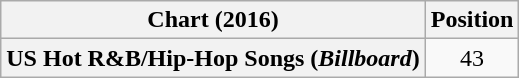<table class="wikitable plainrowheaders" style="text-align:center;">
<tr>
<th scope="col">Chart (2016)</th>
<th scope="col">Position</th>
</tr>
<tr>
<th scope="row">US Hot R&B/Hip-Hop Songs (<em>Billboard</em>)</th>
<td>43</td>
</tr>
</table>
